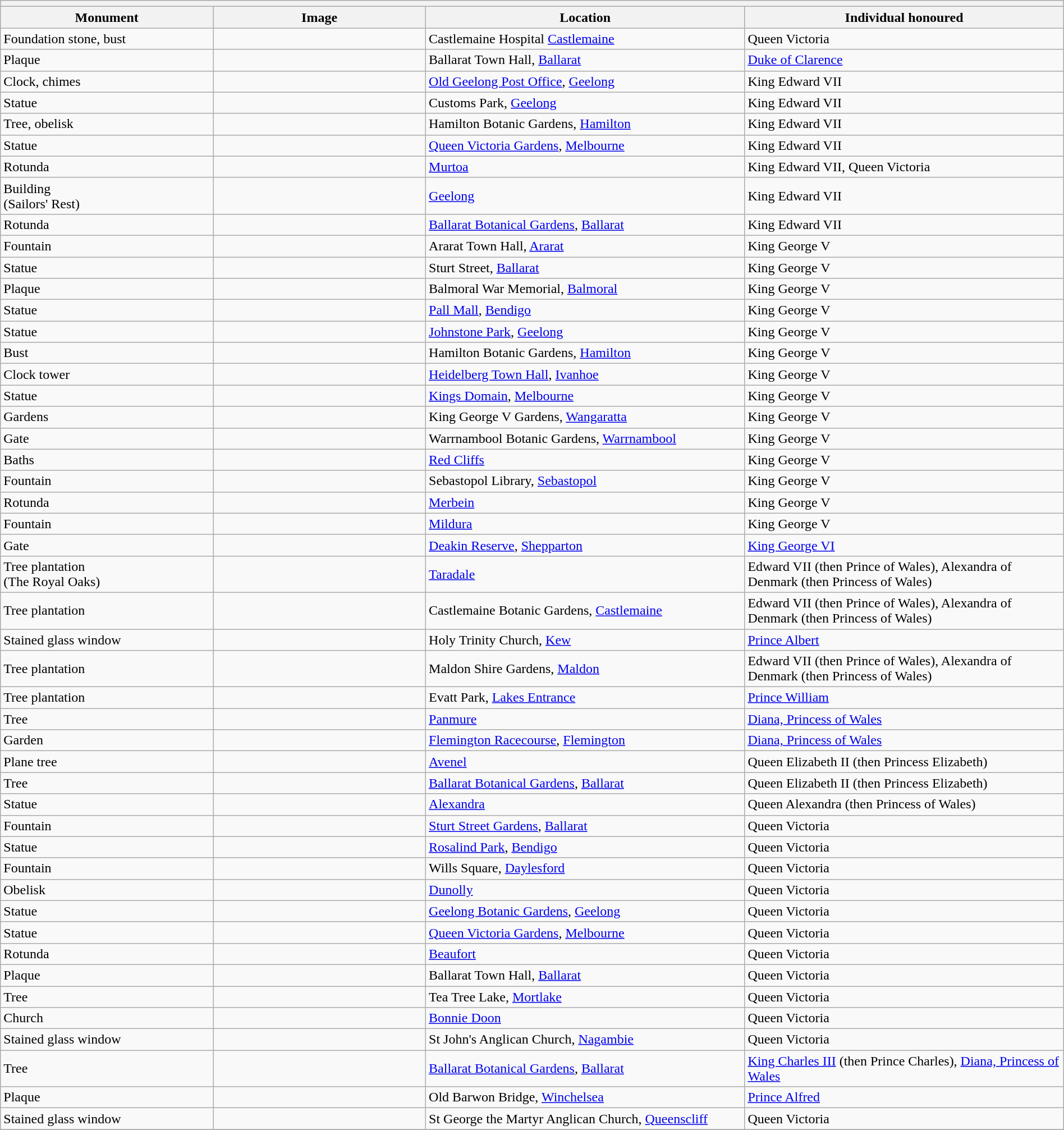<table class="wikitable" style="width:100%">
<tr>
<th colspan="9" align="left"></th>
</tr>
<tr>
<th width="20%">Monument</th>
<th width="20%">Image</th>
<th width="30%">Location</th>
<th width="30%">Individual honoured</th>
</tr>
<tr>
<td>Foundation stone, bust</td>
<td></td>
<td>Castlemaine Hospital <a href='#'>Castlemaine</a></td>
<td>Queen Victoria</td>
</tr>
<tr>
<td>Plaque</td>
<td></td>
<td>Ballarat Town Hall, <a href='#'>Ballarat</a></td>
<td><a href='#'>Duke of Clarence</a></td>
</tr>
<tr>
<td>Clock, chimes</td>
<td></td>
<td><a href='#'>Old Geelong Post Office</a>, <a href='#'>Geelong</a></td>
<td>King Edward VII</td>
</tr>
<tr>
<td>Statue</td>
<td></td>
<td>Customs Park, <a href='#'>Geelong</a></td>
<td>King Edward VII</td>
</tr>
<tr>
<td>Tree, obelisk</td>
<td></td>
<td>Hamilton Botanic Gardens, <a href='#'>Hamilton</a></td>
<td>King Edward VII</td>
</tr>
<tr>
<td>Statue</td>
<td></td>
<td><a href='#'>Queen Victoria Gardens</a>, <a href='#'>Melbourne</a></td>
<td>King Edward VII</td>
</tr>
<tr>
<td>Rotunda</td>
<td></td>
<td><a href='#'>Murtoa</a></td>
<td>King Edward VII, Queen Victoria</td>
</tr>
<tr>
<td>Building<br>(Sailors' Rest)</td>
<td></td>
<td><a href='#'>Geelong</a></td>
<td>King Edward VII</td>
</tr>
<tr>
<td>Rotunda</td>
<td></td>
<td><a href='#'>Ballarat Botanical Gardens</a>, <a href='#'>Ballarat</a></td>
<td>King Edward VII</td>
</tr>
<tr>
<td>Fountain</td>
<td></td>
<td>Ararat Town Hall, <a href='#'>Ararat</a></td>
<td>King George V</td>
</tr>
<tr>
<td>Statue</td>
<td></td>
<td>Sturt Street, <a href='#'>Ballarat</a></td>
<td>King George V</td>
</tr>
<tr>
<td>Plaque</td>
<td></td>
<td>Balmoral War Memorial, <a href='#'>Balmoral</a></td>
<td>King George V</td>
</tr>
<tr>
<td>Statue</td>
<td></td>
<td><a href='#'>Pall Mall</a>, <a href='#'>Bendigo</a></td>
<td>King George V</td>
</tr>
<tr>
<td>Statue</td>
<td></td>
<td><a href='#'>Johnstone Park</a>, <a href='#'>Geelong</a></td>
<td>King George V</td>
</tr>
<tr>
<td>Bust</td>
<td></td>
<td>Hamilton Botanic Gardens, <a href='#'>Hamilton</a></td>
<td>King George V</td>
</tr>
<tr>
<td>Clock tower</td>
<td></td>
<td><a href='#'>Heidelberg Town Hall</a>, <a href='#'>Ivanhoe</a></td>
<td>King George V</td>
</tr>
<tr>
<td>Statue</td>
<td></td>
<td><a href='#'>Kings Domain</a>, <a href='#'>Melbourne</a></td>
<td>King George V</td>
</tr>
<tr>
<td>Gardens</td>
<td></td>
<td>King George V Gardens, <a href='#'>Wangaratta</a></td>
<td>King George V</td>
</tr>
<tr>
<td>Gate</td>
<td></td>
<td>Warrnambool Botanic Gardens, <a href='#'>Warrnambool</a></td>
<td>King George V</td>
</tr>
<tr>
<td>Baths</td>
<td></td>
<td><a href='#'>Red Cliffs</a></td>
<td>King George V</td>
</tr>
<tr>
<td>Fountain</td>
<td></td>
<td>Sebastopol Library, <a href='#'>Sebastopol</a></td>
<td>King George V</td>
</tr>
<tr>
<td>Rotunda</td>
<td></td>
<td><a href='#'>Merbein</a></td>
<td>King George V</td>
</tr>
<tr>
<td>Fountain</td>
<td></td>
<td><a href='#'>Mildura</a></td>
<td>King George V</td>
</tr>
<tr>
<td>Gate</td>
<td></td>
<td><a href='#'>Deakin Reserve</a>, <a href='#'>Shepparton</a></td>
<td><a href='#'>King George VI</a></td>
</tr>
<tr>
<td>Tree plantation<br>(The Royal Oaks)</td>
<td></td>
<td><a href='#'>Taradale</a></td>
<td>Edward VII (then Prince of Wales), Alexandra of Denmark (then Princess of Wales)</td>
</tr>
<tr>
<td>Tree plantation</td>
<td></td>
<td>Castlemaine Botanic Gardens, <a href='#'>Castlemaine</a></td>
<td>Edward VII (then Prince of Wales), Alexandra of Denmark (then Princess of Wales)</td>
</tr>
<tr>
<td>Stained glass window</td>
<td></td>
<td>Holy Trinity Church, <a href='#'>Kew</a></td>
<td><a href='#'>Prince Albert</a></td>
</tr>
<tr>
<td>Tree plantation</td>
<td></td>
<td>Maldon Shire Gardens, <a href='#'>Maldon</a></td>
<td>Edward VII (then Prince of Wales), Alexandra of Denmark (then Princess of Wales)</td>
</tr>
<tr>
<td>Tree plantation</td>
<td></td>
<td>Evatt Park, <a href='#'>Lakes Entrance</a></td>
<td><a href='#'>Prince William</a></td>
</tr>
<tr>
<td>Tree</td>
<td></td>
<td><a href='#'>Panmure</a></td>
<td><a href='#'>Diana, Princess of Wales</a></td>
</tr>
<tr>
<td>Garden</td>
<td></td>
<td><a href='#'>Flemington Racecourse</a>, <a href='#'>Flemington</a></td>
<td><a href='#'>Diana, Princess of Wales</a></td>
</tr>
<tr>
<td>Plane tree</td>
<td></td>
<td><a href='#'>Avenel</a></td>
<td>Queen Elizabeth II (then Princess Elizabeth)</td>
</tr>
<tr>
<td>Tree</td>
<td></td>
<td><a href='#'>Ballarat Botanical Gardens</a>, <a href='#'>Ballarat</a></td>
<td>Queen Elizabeth II (then Princess Elizabeth)</td>
</tr>
<tr>
<td>Statue</td>
<td></td>
<td><a href='#'>Alexandra</a></td>
<td>Queen Alexandra (then Princess of Wales)</td>
</tr>
<tr>
<td>Fountain</td>
<td></td>
<td><a href='#'>Sturt Street Gardens</a>, <a href='#'>Ballarat</a></td>
<td>Queen Victoria</td>
</tr>
<tr>
<td>Statue</td>
<td></td>
<td><a href='#'>Rosalind Park</a>, <a href='#'>Bendigo</a></td>
<td>Queen Victoria</td>
</tr>
<tr>
<td>Fountain</td>
<td></td>
<td>Wills Square, <a href='#'>Daylesford</a></td>
<td>Queen Victoria</td>
</tr>
<tr>
<td>Obelisk</td>
<td></td>
<td><a href='#'>Dunolly</a></td>
<td>Queen Victoria</td>
</tr>
<tr>
<td>Statue</td>
<td></td>
<td><a href='#'>Geelong Botanic Gardens</a>, <a href='#'>Geelong</a></td>
<td>Queen Victoria</td>
</tr>
<tr>
<td>Statue</td>
<td></td>
<td><a href='#'>Queen Victoria Gardens</a>, <a href='#'>Melbourne</a></td>
<td>Queen Victoria</td>
</tr>
<tr>
<td>Rotunda</td>
<td></td>
<td><a href='#'>Beaufort</a></td>
<td>Queen Victoria</td>
</tr>
<tr>
<td>Plaque</td>
<td></td>
<td>Ballarat Town Hall, <a href='#'>Ballarat</a></td>
<td>Queen Victoria</td>
</tr>
<tr>
<td>Tree</td>
<td></td>
<td>Tea Tree Lake, <a href='#'>Mortlake</a></td>
<td>Queen Victoria</td>
</tr>
<tr>
<td>Church</td>
<td></td>
<td><a href='#'>Bonnie Doon</a></td>
<td>Queen Victoria</td>
</tr>
<tr>
<td>Stained glass window</td>
<td></td>
<td>St John's Anglican Church, <a href='#'>Nagambie</a></td>
<td>Queen Victoria</td>
</tr>
<tr>
<td>Tree</td>
<td></td>
<td><a href='#'>Ballarat Botanical Gardens</a>, <a href='#'>Ballarat</a></td>
<td><a href='#'>King Charles III</a> (then Prince Charles), <a href='#'>Diana, Princess of Wales</a></td>
</tr>
<tr>
<td>Plaque</td>
<td></td>
<td>Old Barwon Bridge, <a href='#'>Winchelsea</a></td>
<td><a href='#'>Prince Alfred</a></td>
</tr>
<tr>
<td>Stained glass window</td>
<td></td>
<td>St George the Martyr Anglican Church, <a href='#'>Queenscliff</a></td>
<td>Queen Victoria</td>
</tr>
<tr>
</tr>
</table>
